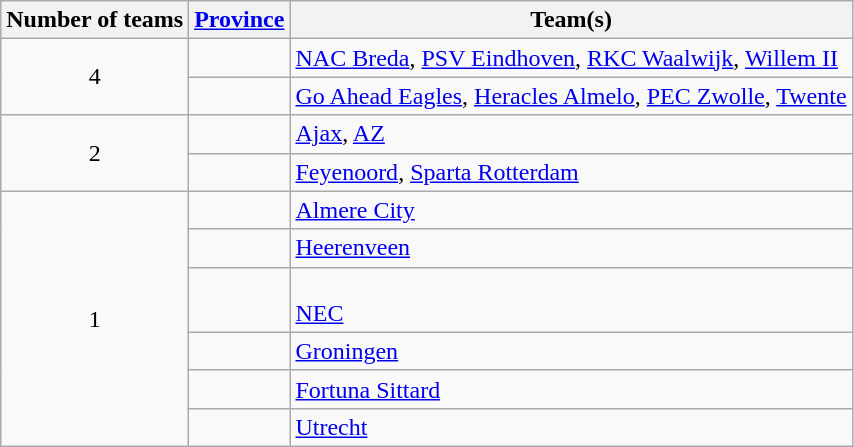<table class="wikitable" style="text-align:left">
<tr>
<th>Number of teams</th>
<th><a href='#'>Province</a></th>
<th>Team(s)</th>
</tr>
<tr>
<td align=center rowspan="2">4</td>
<td></td>
<td><a href='#'>NAC Breda</a>, <a href='#'>PSV Eindhoven</a>, <a href='#'>RKC Waalwijk</a>, <a href='#'>Willem II</a></td>
</tr>
<tr>
<td></td>
<td><a href='#'>Go Ahead Eagles</a>, <a href='#'>Heracles Almelo</a>, <a href='#'>PEC Zwolle</a>, <a href='#'>Twente</a></td>
</tr>
<tr>
<td align=center rowspan="2">2</td>
<td></td>
<td><a href='#'>Ajax</a>, <a href='#'>AZ</a></td>
</tr>
<tr>
<td></td>
<td><a href='#'>Feyenoord</a>, <a href='#'>Sparta Rotterdam</a></td>
</tr>
<tr>
<td align=center rowspan="6">1</td>
<td></td>
<td><a href='#'>Almere City</a></td>
</tr>
<tr>
<td></td>
<td><a href='#'>Heerenveen</a></td>
</tr>
<tr>
<td></td>
<td><br><a href='#'>NEC</a></td>
</tr>
<tr>
<td></td>
<td><a href='#'>Groningen</a></td>
</tr>
<tr>
<td></td>
<td><a href='#'>Fortuna Sittard</a></td>
</tr>
<tr>
<td></td>
<td><a href='#'>Utrecht</a></td>
</tr>
</table>
